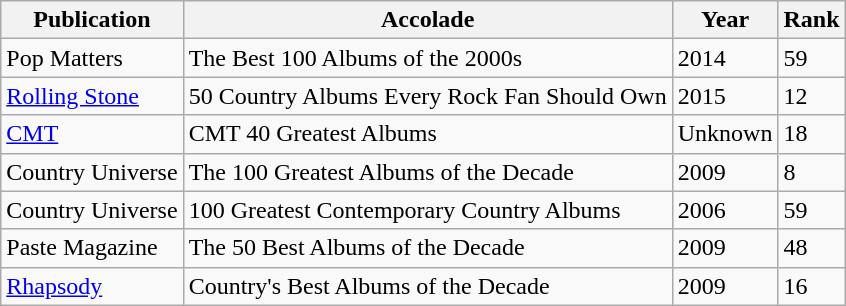<table class="wikitable">
<tr>
<th>Publication</th>
<th>Accolade</th>
<th>Year</th>
<th>Rank</th>
</tr>
<tr>
<td>Pop Matters</td>
<td>The Best 100 Albums of the 2000s</td>
<td>2014</td>
<td>59</td>
</tr>
<tr>
<td><a href='#'>Rolling Stone</a></td>
<td>50 Country Albums Every Rock Fan Should Own</td>
<td>2015</td>
<td>12</td>
</tr>
<tr>
<td><a href='#'>CMT</a></td>
<td>CMT 40 Greatest Albums</td>
<td>Unknown</td>
<td>18</td>
</tr>
<tr>
<td>Country Universe</td>
<td>The 100 Greatest Albums of the Decade</td>
<td>2009</td>
<td>8</td>
</tr>
<tr>
<td>Country Universe</td>
<td>100 Greatest Contemporary Country Albums</td>
<td>2006</td>
<td>59</td>
</tr>
<tr>
<td>Paste Magazine</td>
<td>The 50 Best Albums of the Decade</td>
<td>2009</td>
<td>48</td>
</tr>
<tr>
<td><a href='#'>Rhapsody</a></td>
<td>Country's Best Albums of the Decade</td>
<td>2009</td>
<td>16</td>
</tr>
</table>
